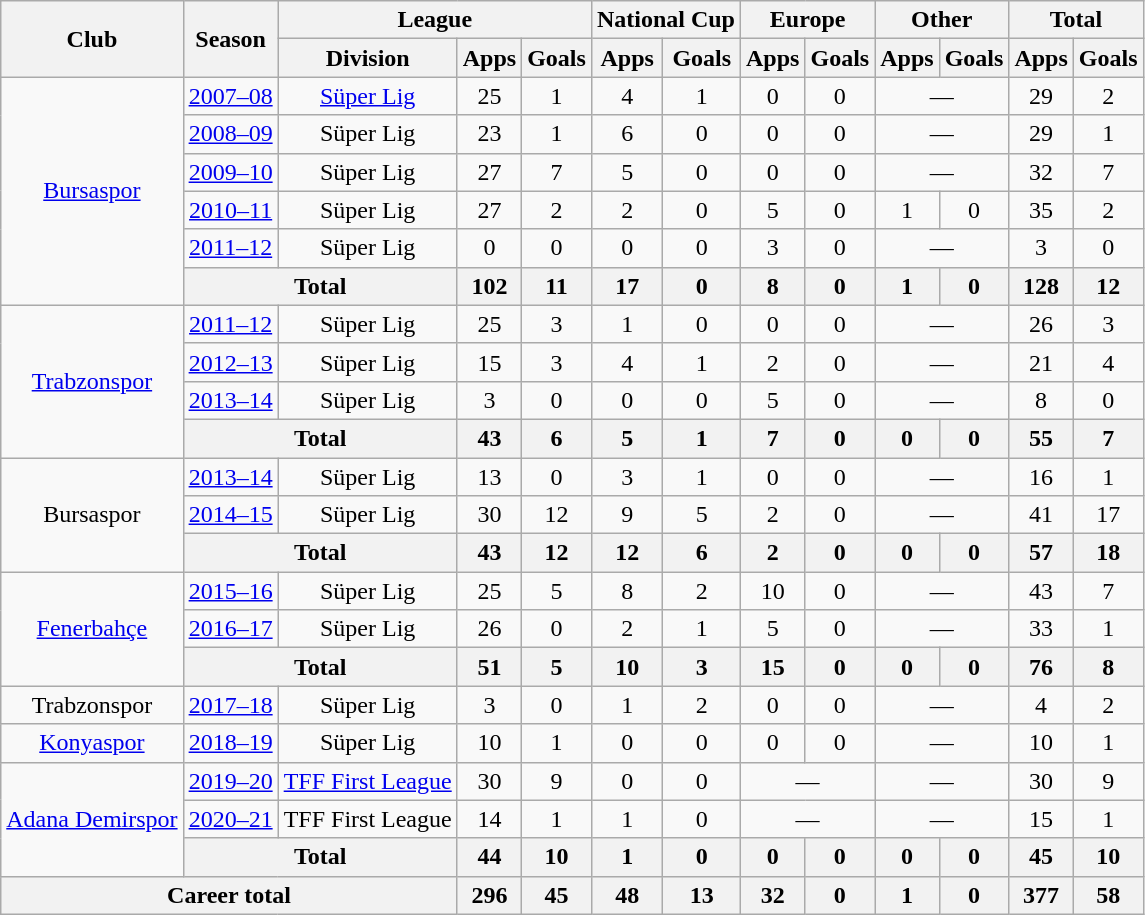<table class="wikitable", style="text-align:center">
<tr>
<th rowspan="2">Club</th>
<th rowspan="2">Season</th>
<th colspan="3">League</th>
<th colspan="2">National Cup</th>
<th colspan="2">Europe</th>
<th colspan="2">Other</th>
<th colspan="2">Total</th>
</tr>
<tr>
<th>Division</th>
<th>Apps</th>
<th>Goals</th>
<th>Apps</th>
<th>Goals</th>
<th>Apps</th>
<th>Goals</th>
<th>Apps</th>
<th>Goals</th>
<th>Apps</th>
<th>Goals</th>
</tr>
<tr>
<td rowspan="6"><a href='#'>Bursaspor</a></td>
<td><a href='#'>2007–08</a></td>
<td><a href='#'>Süper Lig</a></td>
<td>25</td>
<td>1</td>
<td>4</td>
<td>1</td>
<td>0</td>
<td>0</td>
<td colspan="2">—</td>
<td>29</td>
<td>2</td>
</tr>
<tr>
<td><a href='#'>2008–09</a></td>
<td>Süper Lig</td>
<td>23</td>
<td>1</td>
<td>6</td>
<td>0</td>
<td>0</td>
<td>0</td>
<td colspan="2">—</td>
<td>29</td>
<td>1</td>
</tr>
<tr>
<td><a href='#'>2009–10</a></td>
<td>Süper Lig</td>
<td>27</td>
<td>7</td>
<td>5</td>
<td>0</td>
<td>0</td>
<td>0</td>
<td colspan="2">—</td>
<td>32</td>
<td>7</td>
</tr>
<tr>
<td><a href='#'>2010–11</a></td>
<td>Süper Lig</td>
<td>27</td>
<td>2</td>
<td>2</td>
<td>0</td>
<td>5</td>
<td>0</td>
<td>1</td>
<td>0</td>
<td>35</td>
<td>2</td>
</tr>
<tr>
<td><a href='#'>2011–12</a></td>
<td>Süper Lig</td>
<td>0</td>
<td>0</td>
<td>0</td>
<td>0</td>
<td>3</td>
<td>0</td>
<td colspan="2">—</td>
<td>3</td>
<td>0</td>
</tr>
<tr>
<th colspan="2">Total</th>
<th>102</th>
<th>11</th>
<th>17</th>
<th>0</th>
<th>8</th>
<th>0</th>
<th>1</th>
<th>0</th>
<th>128</th>
<th>12</th>
</tr>
<tr>
<td rowspan="4"><a href='#'>Trabzonspor</a></td>
<td><a href='#'>2011–12</a></td>
<td>Süper Lig</td>
<td>25</td>
<td>3</td>
<td>1</td>
<td>0</td>
<td>0</td>
<td>0</td>
<td colspan="2">—</td>
<td>26</td>
<td>3</td>
</tr>
<tr>
<td><a href='#'>2012–13</a></td>
<td>Süper Lig</td>
<td>15</td>
<td>3</td>
<td>4</td>
<td>1</td>
<td>2</td>
<td>0</td>
<td colspan="2">—</td>
<td>21</td>
<td>4</td>
</tr>
<tr>
<td><a href='#'>2013–14</a></td>
<td>Süper Lig</td>
<td>3</td>
<td>0</td>
<td>0</td>
<td>0</td>
<td>5</td>
<td>0</td>
<td colspan="2">—</td>
<td>8</td>
<td>0</td>
</tr>
<tr>
<th colspan="2">Total</th>
<th>43</th>
<th>6</th>
<th>5</th>
<th>1</th>
<th>7</th>
<th>0</th>
<th>0</th>
<th>0</th>
<th>55</th>
<th>7</th>
</tr>
<tr>
<td rowspan="3">Bursaspor</td>
<td><a href='#'>2013–14</a></td>
<td>Süper Lig</td>
<td>13</td>
<td>0</td>
<td>3</td>
<td>1</td>
<td>0</td>
<td>0</td>
<td colspan="2">—</td>
<td>16</td>
<td>1</td>
</tr>
<tr>
<td><a href='#'>2014–15</a></td>
<td>Süper Lig</td>
<td>30</td>
<td>12</td>
<td>9</td>
<td>5</td>
<td>2</td>
<td>0</td>
<td colspan="2">—</td>
<td>41</td>
<td>17</td>
</tr>
<tr>
<th colspan="2">Total</th>
<th>43</th>
<th>12</th>
<th>12</th>
<th>6</th>
<th>2</th>
<th>0</th>
<th>0</th>
<th>0</th>
<th>57</th>
<th>18</th>
</tr>
<tr>
<td rowspan="3"><a href='#'>Fenerbahçe</a></td>
<td><a href='#'>2015–16</a></td>
<td>Süper Lig</td>
<td>25</td>
<td>5</td>
<td>8</td>
<td>2</td>
<td>10</td>
<td>0</td>
<td colspan="2">—</td>
<td>43</td>
<td>7</td>
</tr>
<tr>
<td><a href='#'>2016–17</a></td>
<td>Süper Lig</td>
<td>26</td>
<td>0</td>
<td>2</td>
<td>1</td>
<td>5</td>
<td>0</td>
<td colspan="2">—</td>
<td>33</td>
<td>1</td>
</tr>
<tr>
<th colspan="2">Total</th>
<th>51</th>
<th>5</th>
<th>10</th>
<th>3</th>
<th>15</th>
<th>0</th>
<th>0</th>
<th>0</th>
<th>76</th>
<th>8</th>
</tr>
<tr>
<td>Trabzonspor</td>
<td><a href='#'>2017–18</a></td>
<td>Süper Lig</td>
<td>3</td>
<td>0</td>
<td>1</td>
<td>2</td>
<td>0</td>
<td>0</td>
<td colspan="2">—</td>
<td>4</td>
<td>2</td>
</tr>
<tr>
<td><a href='#'>Konyaspor</a></td>
<td><a href='#'>2018–19</a></td>
<td>Süper Lig</td>
<td>10</td>
<td>1</td>
<td>0</td>
<td>0</td>
<td>0</td>
<td>0</td>
<td colspan="2">—</td>
<td>10</td>
<td>1</td>
</tr>
<tr>
<td rowspan="3"><a href='#'>Adana Demirspor</a></td>
<td><a href='#'>2019–20</a></td>
<td><a href='#'>TFF First League</a></td>
<td>30</td>
<td>9</td>
<td>0</td>
<td>0</td>
<td colspan="2">—</td>
<td colspan="2">—</td>
<td>30</td>
<td>9</td>
</tr>
<tr>
<td><a href='#'>2020–21</a></td>
<td>TFF First League</td>
<td>14</td>
<td>1</td>
<td>1</td>
<td>0</td>
<td colspan="2">—</td>
<td colspan="2">—</td>
<td>15</td>
<td>1</td>
</tr>
<tr>
<th colspan="2">Total</th>
<th>44</th>
<th>10</th>
<th>1</th>
<th>0</th>
<th>0</th>
<th>0</th>
<th>0</th>
<th>0</th>
<th>45</th>
<th>10</th>
</tr>
<tr>
<th colspan="3">Career total</th>
<th>296</th>
<th>45</th>
<th>48</th>
<th>13</th>
<th>32</th>
<th>0</th>
<th>1</th>
<th>0</th>
<th>377</th>
<th>58</th>
</tr>
</table>
